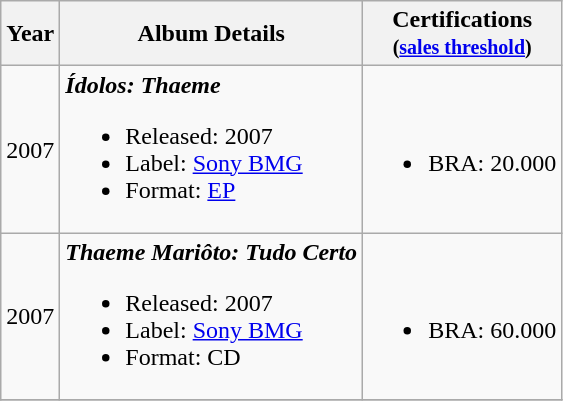<table class="wikitable" style="text-align:center;">
<tr>
<th>Year</th>
<th>Album Details</th>
<th>Certifications<br><small>(<a href='#'>sales threshold</a>)</small></th>
</tr>
<tr>
<td>2007</td>
<td align="left"><strong><em>Ídolos: Thaeme</em></strong><br><ul><li>Released: 2007</li><li>Label: <a href='#'>Sony BMG</a></li><li>Format: <a href='#'>EP</a></li></ul></td>
<td align="left"><br><ul><li>BRA: 20.000</li></ul></td>
</tr>
<tr>
<td>2007</td>
<td align="left"><strong><em>Thaeme Mariôto: Tudo Certo</em></strong><br><ul><li>Released: 2007</li><li>Label: <a href='#'>Sony BMG</a></li><li>Format: CD</li></ul></td>
<td align="left"><br><ul><li>BRA: 60.000</li></ul></td>
</tr>
<tr>
</tr>
</table>
